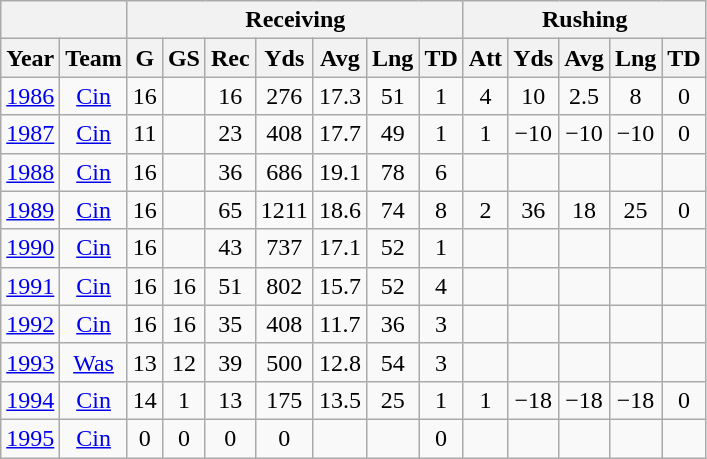<table class="wikitable">
<tr>
<th colspan="2"></th>
<th colspan="7">Receiving</th>
<th colspan="5">Rushing</th>
</tr>
<tr>
<th>Year</th>
<th>Team</th>
<th>G</th>
<th>GS</th>
<th>Rec</th>
<th>Yds</th>
<th>Avg</th>
<th>Lng</th>
<th>TD</th>
<th>Att</th>
<th>Yds</th>
<th>Avg</th>
<th>Lng</th>
<th>TD</th>
</tr>
<tr style="text-align:center;">
<td><a href='#'>1986</a></td>
<td><a href='#'>Cin</a></td>
<td>16</td>
<td></td>
<td>16</td>
<td>276</td>
<td>17.3</td>
<td>51</td>
<td>1</td>
<td>4</td>
<td>10</td>
<td>2.5</td>
<td>8</td>
<td>0</td>
</tr>
<tr style="text-align:center;">
<td><a href='#'>1987</a></td>
<td><a href='#'>Cin</a></td>
<td>11</td>
<td></td>
<td>23</td>
<td>408</td>
<td>17.7</td>
<td>49</td>
<td>1</td>
<td>1</td>
<td>−10</td>
<td>−10</td>
<td>−10</td>
<td>0</td>
</tr>
<tr style="text-align:center;">
<td><a href='#'>1988</a></td>
<td><a href='#'>Cin</a></td>
<td>16</td>
<td></td>
<td>36</td>
<td>686</td>
<td>19.1</td>
<td>78</td>
<td>6</td>
<td></td>
<td></td>
<td></td>
<td></td>
<td></td>
</tr>
<tr style="text-align:center;">
<td><a href='#'>1989</a></td>
<td><a href='#'>Cin</a></td>
<td>16</td>
<td></td>
<td>65</td>
<td>1211</td>
<td>18.6</td>
<td>74</td>
<td>8</td>
<td>2</td>
<td>36</td>
<td>18</td>
<td>25</td>
<td>0</td>
</tr>
<tr style="text-align:center;">
<td><a href='#'>1990</a></td>
<td><a href='#'>Cin</a></td>
<td>16</td>
<td></td>
<td>43</td>
<td>737</td>
<td>17.1</td>
<td>52</td>
<td>1</td>
<td></td>
<td></td>
<td></td>
<td></td>
<td></td>
</tr>
<tr style="text-align:center;">
<td><a href='#'>1991</a></td>
<td><a href='#'>Cin</a></td>
<td>16</td>
<td>16</td>
<td>51</td>
<td>802</td>
<td>15.7</td>
<td>52</td>
<td>4</td>
<td></td>
<td></td>
<td></td>
<td></td>
<td></td>
</tr>
<tr style="text-align:center;">
<td><a href='#'>1992</a></td>
<td><a href='#'>Cin</a></td>
<td>16</td>
<td>16</td>
<td>35</td>
<td>408</td>
<td>11.7</td>
<td>36</td>
<td>3</td>
<td></td>
<td></td>
<td></td>
<td></td>
<td></td>
</tr>
<tr style="text-align:center;">
<td><a href='#'>1993</a></td>
<td><a href='#'>Was</a></td>
<td>13</td>
<td>12</td>
<td>39</td>
<td>500</td>
<td>12.8</td>
<td>54</td>
<td>3</td>
<td></td>
<td></td>
<td></td>
<td></td>
<td></td>
</tr>
<tr style="text-align:center;">
<td><a href='#'>1994</a></td>
<td><a href='#'>Cin</a></td>
<td>14</td>
<td>1</td>
<td>13</td>
<td>175</td>
<td>13.5</td>
<td>25</td>
<td>1</td>
<td>1</td>
<td>−18</td>
<td>−18</td>
<td>−18</td>
<td>0</td>
</tr>
<tr style="text-align:center;">
<td><a href='#'>1995</a></td>
<td><a href='#'>Cin</a></td>
<td>0</td>
<td>0</td>
<td>0</td>
<td>0</td>
<td></td>
<td></td>
<td>0</td>
<td></td>
<td></td>
<td></td>
<td></td>
<td></td>
</tr>
</table>
